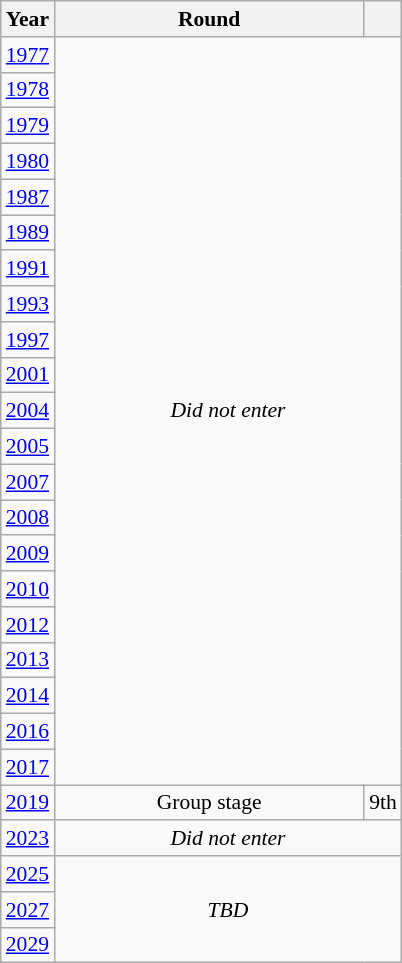<table class="wikitable" style="text-align: center; font-size:90%">
<tr>
<th>Year</th>
<th style="width:200px">Round</th>
<th></th>
</tr>
<tr>
<td><a href='#'>1977</a></td>
<td colspan="2" rowspan="21"><em>Did not enter</em></td>
</tr>
<tr>
<td><a href='#'>1978</a></td>
</tr>
<tr>
<td><a href='#'>1979</a></td>
</tr>
<tr>
<td><a href='#'>1980</a></td>
</tr>
<tr>
<td><a href='#'>1987</a></td>
</tr>
<tr>
<td><a href='#'>1989</a></td>
</tr>
<tr>
<td><a href='#'>1991</a></td>
</tr>
<tr>
<td><a href='#'>1993</a></td>
</tr>
<tr>
<td><a href='#'>1997</a></td>
</tr>
<tr>
<td><a href='#'>2001</a></td>
</tr>
<tr>
<td><a href='#'>2004</a></td>
</tr>
<tr>
<td><a href='#'>2005</a></td>
</tr>
<tr>
<td><a href='#'>2007</a></td>
</tr>
<tr>
<td><a href='#'>2008</a></td>
</tr>
<tr>
<td><a href='#'>2009</a></td>
</tr>
<tr>
<td><a href='#'>2010</a></td>
</tr>
<tr>
<td><a href='#'>2012</a></td>
</tr>
<tr>
<td><a href='#'>2013</a></td>
</tr>
<tr>
<td><a href='#'>2014</a></td>
</tr>
<tr>
<td><a href='#'>2016</a></td>
</tr>
<tr>
<td><a href='#'>2017</a></td>
</tr>
<tr>
<td><a href='#'>2019</a></td>
<td>Group stage</td>
<td>9th</td>
</tr>
<tr>
<td><a href='#'>2023</a></td>
<td colspan="2"><em>Did not enter</em></td>
</tr>
<tr>
<td><a href='#'>2025</a></td>
<td colspan="2" rowspan="3"><em>TBD</em></td>
</tr>
<tr>
<td><a href='#'>2027</a></td>
</tr>
<tr>
<td><a href='#'>2029</a></td>
</tr>
</table>
